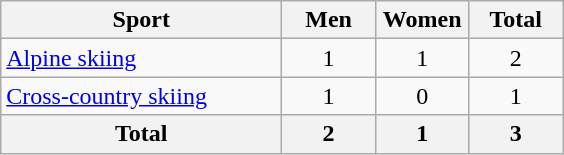<table class="wikitable sortable" style="text-align:center;">
<tr>
<th width=180>Sport</th>
<th width=55>Men</th>
<th width=55>Women</th>
<th width=55>Total</th>
</tr>
<tr>
<td align=left><a href='#'>Alpine skiing</a></td>
<td>1</td>
<td>1</td>
<td>2</td>
</tr>
<tr>
<td align=left><a href='#'>Cross-country skiing</a></td>
<td>1</td>
<td>0</td>
<td>1</td>
</tr>
<tr>
<th>Total</th>
<th>2</th>
<th>1</th>
<th>3</th>
</tr>
</table>
